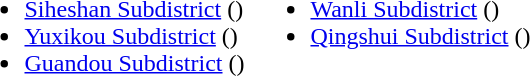<table>
<tr>
<td valign="top"><br><ul><li><a href='#'>Siheshan Subdistrict</a> ()</li><li><a href='#'>Yuxikou Subdistrict</a> ()</li><li><a href='#'>Guandou Subdistrict</a> ()</li></ul></td>
<td valign="top"><br><ul><li><a href='#'>Wanli Subdistrict</a> ()</li><li><a href='#'>Qingshui Subdistrict</a> ()</li></ul></td>
</tr>
</table>
